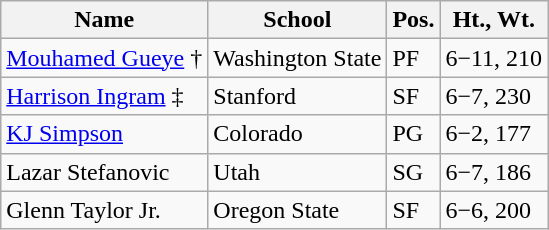<table class="wikitable">
<tr>
<th>Name</th>
<th>School</th>
<th>Pos.</th>
<th>Ht., Wt.</th>
</tr>
<tr>
<td><a href='#'>Mouhamed Gueye</a> †</td>
<td>Washington State</td>
<td>PF</td>
<td>6−11, 210</td>
</tr>
<tr>
<td><a href='#'>Harrison Ingram</a> ‡</td>
<td>Stanford</td>
<td>SF</td>
<td>6−7, 230</td>
</tr>
<tr>
<td><a href='#'>KJ Simpson</a></td>
<td>Colorado</td>
<td>PG</td>
<td>6−2, 177</td>
</tr>
<tr>
<td>Lazar Stefanovic</td>
<td>Utah</td>
<td>SG</td>
<td>6−7, 186</td>
</tr>
<tr>
<td>Glenn Taylor Jr.</td>
<td>Oregon State</td>
<td>SF</td>
<td>6−6, 200</td>
</tr>
</table>
